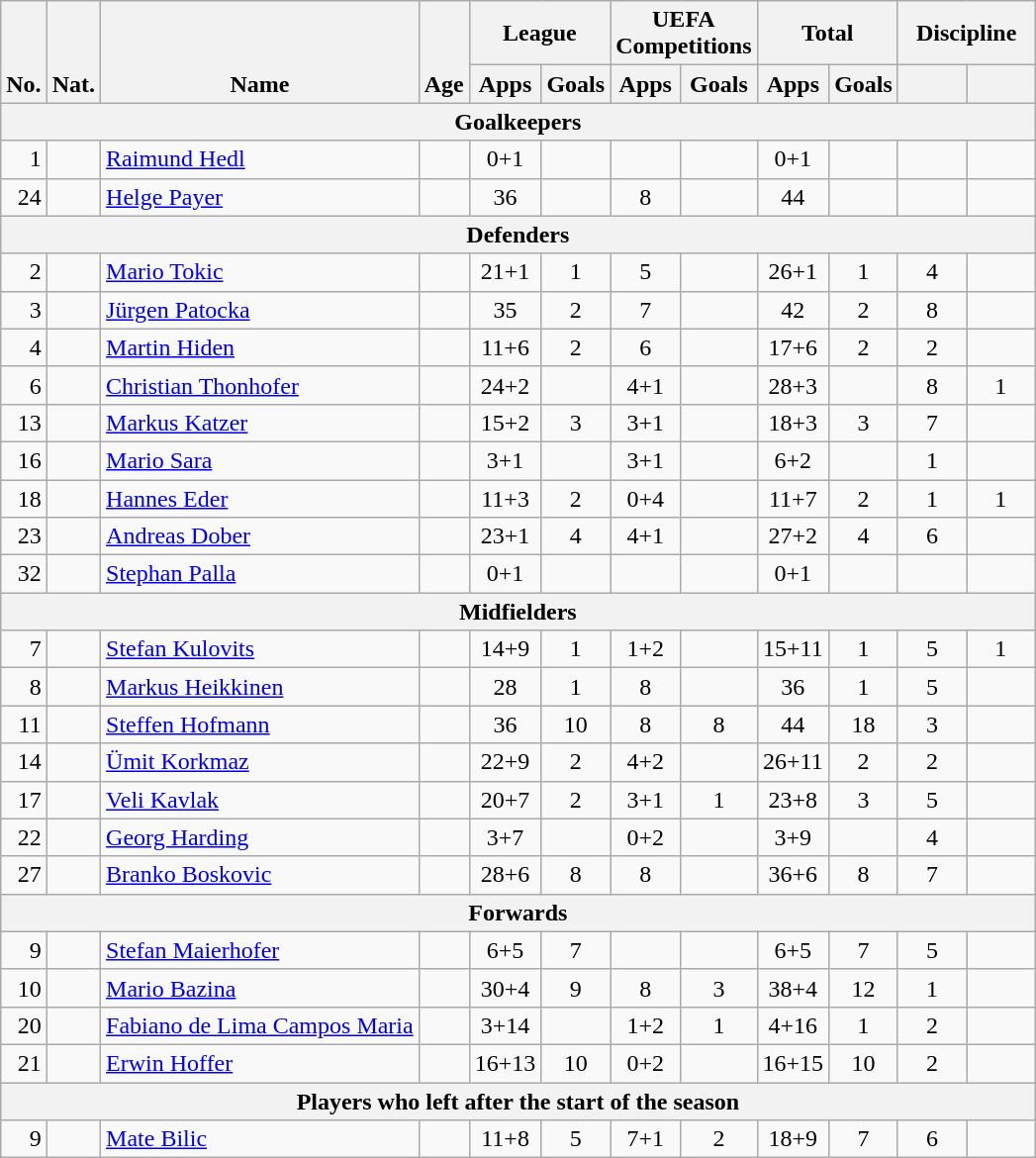<table class="wikitable" style="text-align:center">
<tr>
<th rowspan="2" valign="bottom">No.</th>
<th rowspan="2" valign="bottom">Nat.</th>
<th rowspan="2" valign="bottom">Name</th>
<th rowspan="2" valign="bottom">Age</th>
<th colspan="2" width="85">League</th>
<th colspan="2" width="85">UEFA Competitions</th>
<th colspan="2" width="85">Total</th>
<th colspan="2" width="85">Discipline</th>
</tr>
<tr>
<th>Apps</th>
<th>Goals</th>
<th>Apps</th>
<th>Goals</th>
<th>Apps</th>
<th>Goals</th>
<th></th>
<th></th>
</tr>
<tr>
<th colspan=20>Goalkeepers</th>
</tr>
<tr>
<td align="right">1</td>
<td></td>
<td align="left"><a href='#'>Raimund Hedl</a></td>
<td></td>
<td>0+1</td>
<td></td>
<td></td>
<td></td>
<td>0+1</td>
<td></td>
<td></td>
<td></td>
</tr>
<tr>
<td align="right">24</td>
<td></td>
<td align="left"><a href='#'>Helge Payer</a></td>
<td></td>
<td>36</td>
<td></td>
<td>8</td>
<td></td>
<td>44</td>
<td></td>
<td></td>
<td></td>
</tr>
<tr>
<th colspan=20>Defenders</th>
</tr>
<tr>
<td align="right">2</td>
<td></td>
<td align="left"><a href='#'>Mario Tokic</a></td>
<td></td>
<td>21+1</td>
<td>1</td>
<td>5</td>
<td></td>
<td>26+1</td>
<td>1</td>
<td>4</td>
<td></td>
</tr>
<tr>
<td align="right">3</td>
<td></td>
<td align="left"><a href='#'>Jürgen Patocka</a></td>
<td></td>
<td>35</td>
<td>2</td>
<td>7</td>
<td></td>
<td>42</td>
<td>2</td>
<td>8</td>
<td></td>
</tr>
<tr>
<td align="right">4</td>
<td></td>
<td align="left"><a href='#'>Martin Hiden</a></td>
<td></td>
<td>11+6</td>
<td>2</td>
<td>6</td>
<td></td>
<td>17+6</td>
<td>2</td>
<td>2</td>
<td></td>
</tr>
<tr>
<td align="right">6</td>
<td></td>
<td align="left"><a href='#'>Christian Thonhofer</a></td>
<td></td>
<td>24+2</td>
<td></td>
<td>4+1</td>
<td></td>
<td>28+3</td>
<td></td>
<td>8</td>
<td>1</td>
</tr>
<tr>
<td align="right">13</td>
<td></td>
<td align="left"><a href='#'>Markus Katzer</a></td>
<td></td>
<td>15+2</td>
<td>3</td>
<td>3+1</td>
<td></td>
<td>18+3</td>
<td>3</td>
<td>7</td>
<td></td>
</tr>
<tr>
<td align="right">16</td>
<td></td>
<td align="left"><a href='#'>Mario Sara</a></td>
<td></td>
<td>3+1</td>
<td></td>
<td>3+1</td>
<td></td>
<td>6+2</td>
<td></td>
<td>1</td>
<td></td>
</tr>
<tr>
<td align="right">18</td>
<td></td>
<td align="left"><a href='#'>Hannes Eder</a></td>
<td></td>
<td>11+3</td>
<td>2</td>
<td>0+4</td>
<td></td>
<td>11+7</td>
<td>2</td>
<td>1</td>
<td>1</td>
</tr>
<tr>
<td align="right">23</td>
<td></td>
<td align="left"><a href='#'>Andreas Dober</a></td>
<td></td>
<td>23+1</td>
<td>4</td>
<td>4+1</td>
<td></td>
<td>27+2</td>
<td>4</td>
<td>6</td>
<td></td>
</tr>
<tr>
<td align="right">32</td>
<td></td>
<td align="left"><a href='#'>Stephan Palla</a></td>
<td></td>
<td>0+1</td>
<td></td>
<td></td>
<td></td>
<td>0+1</td>
<td></td>
<td></td>
<td></td>
</tr>
<tr>
<th colspan=20>Midfielders</th>
</tr>
<tr>
<td align="right">7</td>
<td></td>
<td align="left"><a href='#'>Stefan Kulovits</a></td>
<td></td>
<td>14+9</td>
<td>1</td>
<td>1+2</td>
<td></td>
<td>15+11</td>
<td>1</td>
<td>5</td>
<td>1</td>
</tr>
<tr>
<td align="right">8</td>
<td></td>
<td align="left"><a href='#'>Markus Heikkinen</a></td>
<td></td>
<td>28</td>
<td>1</td>
<td>8</td>
<td></td>
<td>36</td>
<td>1</td>
<td>5</td>
<td></td>
</tr>
<tr>
<td align="right">11</td>
<td></td>
<td align="left"><a href='#'>Steffen Hofmann</a></td>
<td></td>
<td>36</td>
<td>10</td>
<td>8</td>
<td>8</td>
<td>44</td>
<td>18</td>
<td>3</td>
<td></td>
</tr>
<tr>
<td align="right">14</td>
<td></td>
<td align="left"><a href='#'>Ümit Korkmaz</a></td>
<td></td>
<td>22+9</td>
<td>2</td>
<td>4+2</td>
<td></td>
<td>26+11</td>
<td>2</td>
<td>2</td>
<td></td>
</tr>
<tr>
<td align="right">17</td>
<td></td>
<td align="left"><a href='#'>Veli Kavlak</a></td>
<td></td>
<td>20+7</td>
<td>2</td>
<td>3+1</td>
<td>1</td>
<td>23+8</td>
<td>3</td>
<td>5</td>
<td></td>
</tr>
<tr>
<td align="right">22</td>
<td></td>
<td align="left"><a href='#'>Georg Harding</a></td>
<td></td>
<td>3+7</td>
<td></td>
<td>0+2</td>
<td></td>
<td>3+9</td>
<td></td>
<td>4</td>
<td></td>
</tr>
<tr>
<td align="right">27</td>
<td></td>
<td align="left"><a href='#'>Branko Boskovic</a></td>
<td></td>
<td>28+6</td>
<td>8</td>
<td>8</td>
<td></td>
<td>36+6</td>
<td>8</td>
<td>7</td>
<td></td>
</tr>
<tr>
<th colspan=20>Forwards</th>
</tr>
<tr>
<td align="right">9</td>
<td></td>
<td align="left"><a href='#'>Stefan Maierhofer</a></td>
<td></td>
<td>6+5</td>
<td>7</td>
<td></td>
<td></td>
<td>6+5</td>
<td>7</td>
<td>5</td>
<td></td>
</tr>
<tr>
<td align="right">10</td>
<td></td>
<td align="left"><a href='#'>Mario Bazina</a></td>
<td></td>
<td>30+4</td>
<td>9</td>
<td>8</td>
<td>3</td>
<td>38+4</td>
<td>12</td>
<td>1</td>
<td></td>
</tr>
<tr>
<td align="right">20</td>
<td></td>
<td align="left"><a href='#'>Fabiano de Lima Campos Maria</a></td>
<td></td>
<td>3+14</td>
<td></td>
<td>1+2</td>
<td>1</td>
<td>4+16</td>
<td>1</td>
<td>2</td>
<td></td>
</tr>
<tr>
<td align="right">21</td>
<td></td>
<td align="left"><a href='#'>Erwin Hoffer</a></td>
<td></td>
<td>16+13</td>
<td>10</td>
<td>0+2</td>
<td></td>
<td>16+15</td>
<td>10</td>
<td>2</td>
<td></td>
</tr>
<tr>
<th colspan=20>Players who left after the start of the season</th>
</tr>
<tr>
<td align="right">9</td>
<td></td>
<td align="left"><a href='#'>Mate Bilic</a></td>
<td></td>
<td>11+8</td>
<td>5</td>
<td>7+1</td>
<td>2</td>
<td>18+9</td>
<td>7</td>
<td>6</td>
<td></td>
</tr>
</table>
